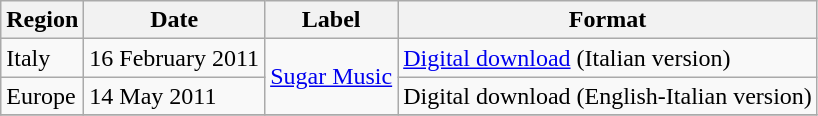<table class="wikitable">
<tr>
<th>Region</th>
<th>Date</th>
<th>Label</th>
<th>Format</th>
</tr>
<tr>
<td>Italy</td>
<td>16 February 2011</td>
<td rowspan="2"><a href='#'>Sugar Music</a></td>
<td><a href='#'>Digital download</a> (Italian version)</td>
</tr>
<tr>
<td>Europe</td>
<td>14 May 2011</td>
<td>Digital download (English-Italian version)</td>
</tr>
<tr>
</tr>
</table>
